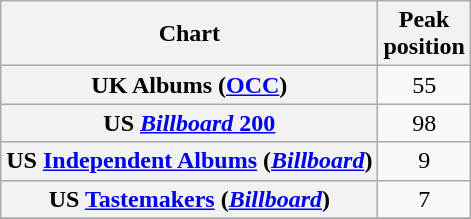<table class="wikitable plainrowheaders sortable" style="text-align:center;" border="1">
<tr>
<th scope="col">Chart</th>
<th scope="col">Peak<br>position</th>
</tr>
<tr>
<th scope="row">UK Albums (<a href='#'>OCC</a>)</th>
<td>55</td>
</tr>
<tr>
<th scope="row">US <a href='#'><em>Billboard</em> 200</a></th>
<td>98</td>
</tr>
<tr>
<th scope="row">US <a href='#'>Independent Albums</a> (<em><a href='#'>Billboard</a></em>)</th>
<td>9</td>
</tr>
<tr>
<th scope="row">US <a href='#'>Tastemakers</a> (<em><a href='#'>Billboard</a></em>)</th>
<td>7</td>
</tr>
<tr>
</tr>
</table>
